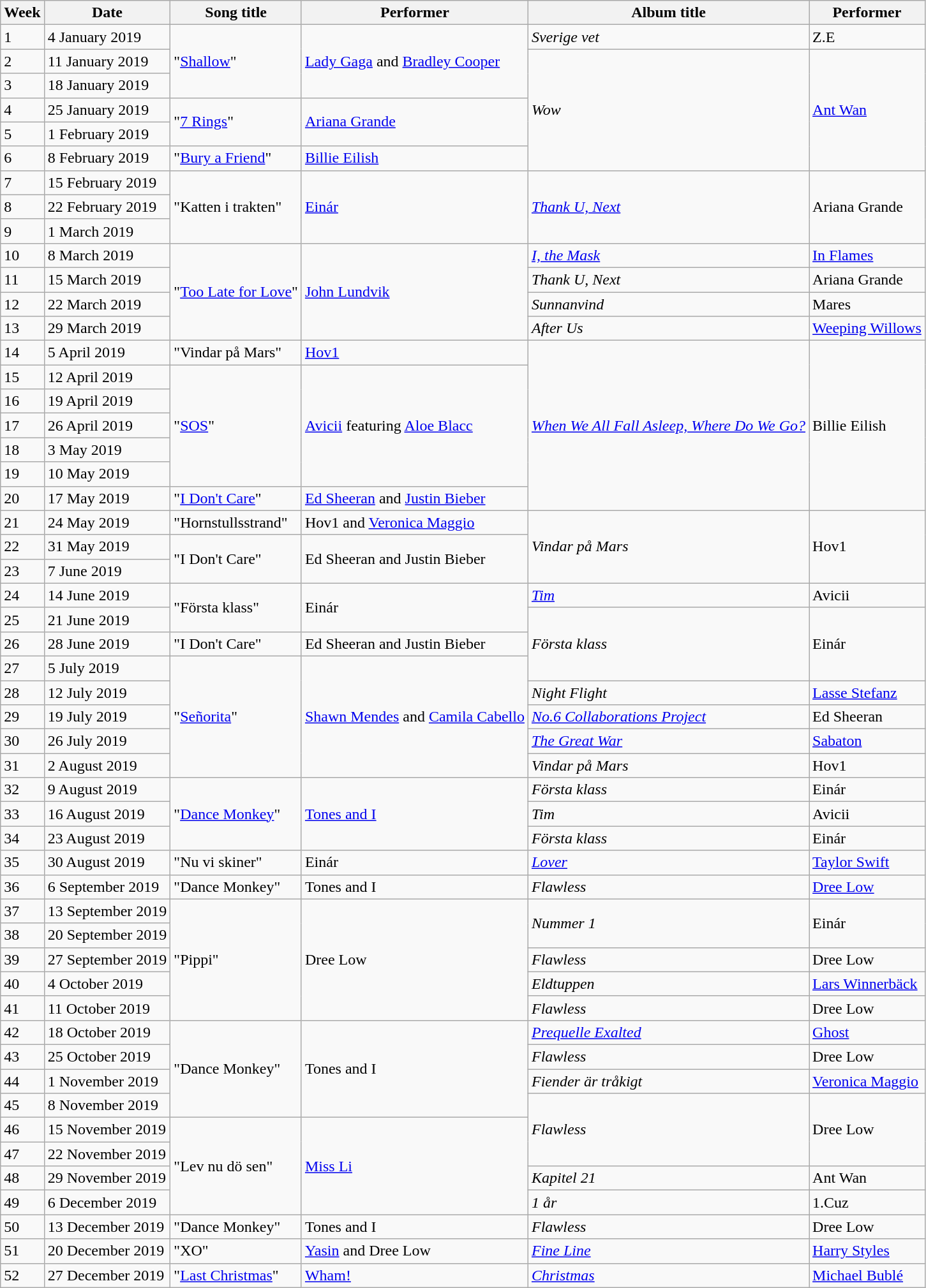<table class="wikitable">
<tr>
<th>Week</th>
<th>Date</th>
<th>Song title</th>
<th>Performer</th>
<th>Album title</th>
<th>Performer</th>
</tr>
<tr>
<td>1</td>
<td>4 January 2019</td>
<td rowspan="3">"<a href='#'>Shallow</a>"</td>
<td rowspan="3"><a href='#'>Lady Gaga</a> and <a href='#'>Bradley Cooper</a></td>
<td><em>Sverige vet</em></td>
<td>Z.E</td>
</tr>
<tr>
<td>2</td>
<td>11 January 2019</td>
<td rowspan="5"><em>Wow</em></td>
<td rowspan="5"><a href='#'>Ant Wan</a></td>
</tr>
<tr>
<td>3</td>
<td>18 January 2019</td>
</tr>
<tr>
<td>4</td>
<td>25 January 2019</td>
<td rowspan="2">"<a href='#'>7 Rings</a>"</td>
<td rowspan="2"><a href='#'>Ariana Grande</a></td>
</tr>
<tr>
<td>5</td>
<td>1 February 2019</td>
</tr>
<tr>
<td>6</td>
<td>8 February 2019</td>
<td>"<a href='#'>Bury a Friend</a>"</td>
<td><a href='#'>Billie Eilish</a></td>
</tr>
<tr>
<td>7</td>
<td>15 February 2019</td>
<td rowspan="3">"Katten i trakten"</td>
<td rowspan="3"><a href='#'>Einár</a></td>
<td rowspan="3"><em><a href='#'>Thank U, Next</a></em></td>
<td rowspan="3">Ariana Grande</td>
</tr>
<tr>
<td>8</td>
<td>22 February 2019</td>
</tr>
<tr>
<td>9</td>
<td>1 March 2019</td>
</tr>
<tr>
<td>10</td>
<td>8 March 2019</td>
<td rowspan="4">"<a href='#'>Too Late for Love</a>"</td>
<td rowspan="4"><a href='#'>John Lundvik</a></td>
<td><em><a href='#'>I, the Mask</a></em></td>
<td><a href='#'>In Flames</a></td>
</tr>
<tr>
<td>11</td>
<td>15 March 2019</td>
<td><em>Thank U, Next</em></td>
<td>Ariana Grande</td>
</tr>
<tr>
<td>12</td>
<td>22 March 2019</td>
<td><em>Sunnanvind</em></td>
<td>Mares</td>
</tr>
<tr>
<td>13</td>
<td>29 March 2019</td>
<td><em>After Us</em></td>
<td><a href='#'>Weeping Willows</a></td>
</tr>
<tr>
<td>14</td>
<td>5 April 2019</td>
<td>"Vindar på Mars"</td>
<td><a href='#'>Hov1</a></td>
<td rowspan="7"><em><a href='#'>When We All Fall Asleep, Where Do We Go?</a></em></td>
<td rowspan="7">Billie Eilish</td>
</tr>
<tr>
<td>15</td>
<td>12 April 2019</td>
<td rowspan="5">"<a href='#'>SOS</a>"</td>
<td rowspan="5"><a href='#'>Avicii</a> featuring <a href='#'>Aloe Blacc</a></td>
</tr>
<tr>
<td>16</td>
<td>19 April 2019</td>
</tr>
<tr>
<td>17</td>
<td>26 April 2019</td>
</tr>
<tr>
<td>18</td>
<td>3 May 2019</td>
</tr>
<tr>
<td>19</td>
<td>10 May 2019</td>
</tr>
<tr>
<td>20</td>
<td>17 May 2019</td>
<td>"<a href='#'>I Don't Care</a>"</td>
<td><a href='#'>Ed Sheeran</a> and <a href='#'>Justin Bieber</a></td>
</tr>
<tr>
<td>21</td>
<td>24 May 2019</td>
<td>"Hornstullsstrand"</td>
<td>Hov1 and <a href='#'>Veronica Maggio</a></td>
<td rowspan="3"><em>Vindar på Mars</em></td>
<td rowspan="3">Hov1</td>
</tr>
<tr>
<td>22</td>
<td>31 May 2019</td>
<td rowspan="2">"I Don't Care"</td>
<td rowspan="2">Ed Sheeran and Justin Bieber</td>
</tr>
<tr>
<td>23</td>
<td>7 June 2019</td>
</tr>
<tr>
<td>24</td>
<td>14 June 2019</td>
<td rowspan="2">"Första klass"</td>
<td rowspan="2">Einár</td>
<td><em><a href='#'>Tim</a></em></td>
<td>Avicii</td>
</tr>
<tr>
<td>25</td>
<td>21 June 2019</td>
<td rowspan="3"><em>Första klass</em></td>
<td rowspan="3">Einár</td>
</tr>
<tr>
<td>26</td>
<td>28 June 2019</td>
<td>"I Don't Care"</td>
<td>Ed Sheeran and Justin Bieber</td>
</tr>
<tr>
<td>27</td>
<td>5 July 2019</td>
<td rowspan="5">"<a href='#'>Señorita</a>"</td>
<td rowspan="5"><a href='#'>Shawn Mendes</a> and <a href='#'>Camila Cabello</a></td>
</tr>
<tr>
<td>28</td>
<td>12 July 2019</td>
<td><em>Night Flight</em></td>
<td><a href='#'>Lasse Stefanz</a></td>
</tr>
<tr>
<td>29</td>
<td>19 July 2019</td>
<td><em><a href='#'>No.6 Collaborations Project</a></em></td>
<td>Ed Sheeran</td>
</tr>
<tr>
<td>30</td>
<td>26 July 2019</td>
<td><em><a href='#'>The Great War</a></em></td>
<td><a href='#'>Sabaton</a></td>
</tr>
<tr>
<td>31</td>
<td>2 August 2019</td>
<td><em>Vindar på Mars</em></td>
<td>Hov1</td>
</tr>
<tr>
<td>32</td>
<td>9 August 2019</td>
<td rowspan="3">"<a href='#'>Dance Monkey</a>"</td>
<td rowspan="3"><a href='#'>Tones and I</a></td>
<td><em>Första klass</em></td>
<td>Einár</td>
</tr>
<tr>
<td>33</td>
<td>16 August 2019</td>
<td><em>Tim</em></td>
<td>Avicii</td>
</tr>
<tr>
<td>34</td>
<td>23 August 2019</td>
<td><em>Första klass</em></td>
<td>Einár</td>
</tr>
<tr>
<td>35</td>
<td>30 August 2019</td>
<td>"Nu vi skiner"</td>
<td>Einár</td>
<td><em><a href='#'>Lover</a></em></td>
<td><a href='#'>Taylor Swift</a></td>
</tr>
<tr>
<td>36</td>
<td>6 September 2019</td>
<td>"Dance Monkey"</td>
<td>Tones and I</td>
<td><em>Flawless</em></td>
<td><a href='#'>Dree Low</a></td>
</tr>
<tr>
<td>37</td>
<td>13 September 2019</td>
<td rowspan="5">"Pippi"</td>
<td rowspan="5">Dree Low</td>
<td rowspan="2"><em>Nummer 1</em></td>
<td rowspan="2">Einár</td>
</tr>
<tr>
<td>38</td>
<td>20 September 2019</td>
</tr>
<tr>
<td>39</td>
<td>27 September 2019</td>
<td><em>Flawless</em></td>
<td>Dree Low</td>
</tr>
<tr>
<td>40</td>
<td>4 October 2019</td>
<td><em>Eldtuppen</em></td>
<td><a href='#'>Lars Winnerbäck</a></td>
</tr>
<tr>
<td>41</td>
<td>11 October 2019</td>
<td><em>Flawless</em></td>
<td>Dree Low</td>
</tr>
<tr>
<td>42</td>
<td>18 October 2019</td>
<td rowspan="4">"Dance Monkey"</td>
<td rowspan="4">Tones and I</td>
<td><em><a href='#'>Prequelle Exalted</a></em></td>
<td><a href='#'>Ghost</a></td>
</tr>
<tr>
<td>43</td>
<td>25 October 2019</td>
<td><em>Flawless</em></td>
<td>Dree Low</td>
</tr>
<tr>
<td>44</td>
<td>1 November 2019</td>
<td><em>Fiender är tråkigt</em></td>
<td><a href='#'>Veronica Maggio</a></td>
</tr>
<tr>
<td>45</td>
<td>8 November 2019</td>
<td rowspan="3"><em>Flawless</em></td>
<td rowspan="3">Dree Low</td>
</tr>
<tr>
<td>46</td>
<td>15 November 2019</td>
<td rowspan="4">"Lev nu dö sen"</td>
<td rowspan="4"><a href='#'>Miss Li</a></td>
</tr>
<tr>
<td>47</td>
<td>22 November 2019</td>
</tr>
<tr>
<td>48</td>
<td>29 November 2019</td>
<td><em>Kapitel 21</em></td>
<td>Ant Wan</td>
</tr>
<tr>
<td>49</td>
<td>6 December 2019</td>
<td><em>1 år</em></td>
<td>1.Cuz</td>
</tr>
<tr>
<td>50</td>
<td>13 December 2019</td>
<td>"Dance Monkey"</td>
<td>Tones and I</td>
<td><em>Flawless</em></td>
<td>Dree Low</td>
</tr>
<tr>
<td>51</td>
<td>20 December 2019</td>
<td>"XO"</td>
<td><a href='#'>Yasin</a> and Dree Low</td>
<td><em><a href='#'>Fine Line</a></em></td>
<td><a href='#'>Harry Styles</a></td>
</tr>
<tr>
<td>52</td>
<td>27 December 2019</td>
<td>"<a href='#'>Last Christmas</a>"</td>
<td><a href='#'>Wham!</a></td>
<td><em><a href='#'>Christmas</a></em></td>
<td><a href='#'>Michael Bublé</a></td>
</tr>
</table>
